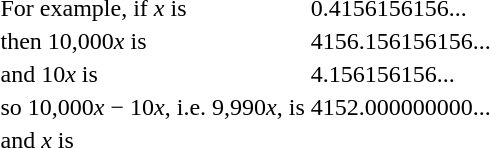<table>
<tr>
<td>For example, if <em>x</em> is</td>
<td>0.4156156156...</td>
</tr>
<tr>
<td>then 10,000<em>x</em> is</td>
<td>4156.156156156...</td>
</tr>
<tr>
<td>and 10<em>x</em> is</td>
<td>4.156156156...</td>
</tr>
<tr>
<td>so 10,000<em>x</em> − 10<em>x</em>, i.e. 9,990<em>x</em>, is</td>
<td>4152.000000000...</td>
</tr>
<tr>
<td>and <em>x</em> is</td>
<td></td>
</tr>
</table>
